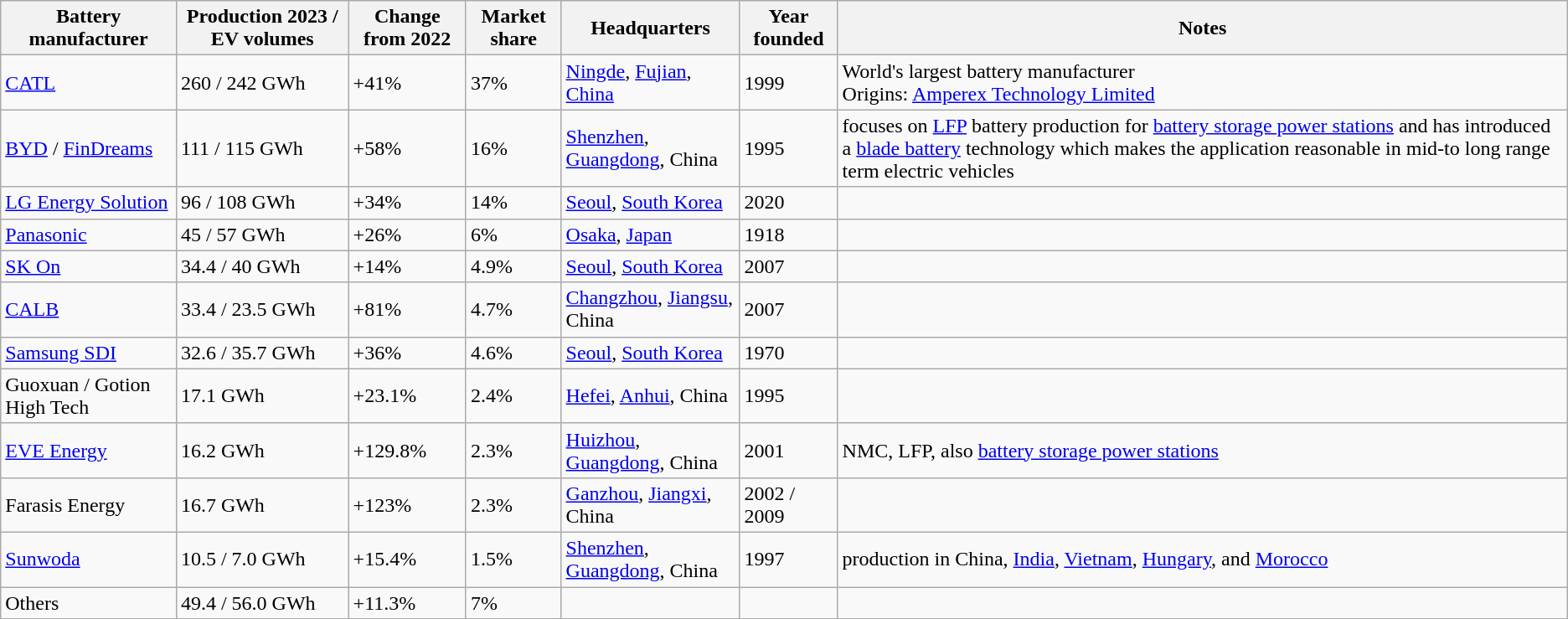<table class="wikitable sortable">
<tr>
<th>Battery manufacturer</th>
<th>Production 2023 / EV volumes</th>
<th>Change from 2022</th>
<th>Market share</th>
<th>Headquarters</th>
<th>Year founded</th>
<th>Notes</th>
</tr>
<tr>
<td><a href='#'>CATL</a></td>
<td>260 / 242 GWh</td>
<td>+41%</td>
<td>37%</td>
<td><a href='#'>Ningde</a>, <a href='#'>Fujian</a>, <a href='#'>China</a></td>
<td>1999</td>
<td>World's largest battery manufacturer<br>Origins: <a href='#'>Amperex Technology Limited</a></td>
</tr>
<tr>
<td><a href='#'>BYD</a> / <a href='#'>FinDreams</a></td>
<td>111 / 115 GWh</td>
<td>+58%</td>
<td>16%</td>
<td><a href='#'>Shenzhen</a>, <a href='#'>Guangdong</a>, China</td>
<td>1995</td>
<td>focuses on <a href='#'>LFP</a> battery production for <a href='#'>battery storage power stations</a> and has introduced a <a href='#'>blade battery</a> technology which makes the application reasonable in mid-to long range term electric vehicles</td>
</tr>
<tr>
<td><a href='#'>LG Energy Solution</a></td>
<td>96 / 108 GWh</td>
<td>+34%</td>
<td>14%</td>
<td><a href='#'>Seoul</a>, <a href='#'>South Korea</a></td>
<td>2020</td>
<td></td>
</tr>
<tr>
<td><a href='#'>Panasonic</a></td>
<td>45 / 57 GWh</td>
<td>+26%</td>
<td>6%</td>
<td><a href='#'>Osaka</a>, <a href='#'>Japan</a></td>
<td>1918</td>
<td></td>
</tr>
<tr>
<td><a href='#'>SK On</a></td>
<td>34.4 / 40 GWh</td>
<td>+14%</td>
<td>4.9%</td>
<td><a href='#'>Seoul</a>, <a href='#'>South Korea</a></td>
<td>2007</td>
<td></td>
</tr>
<tr>
<td><a href='#'>CALB</a></td>
<td>33.4 / 23.5 GWh</td>
<td>+81%</td>
<td>4.7%</td>
<td><a href='#'>Changzhou</a>, <a href='#'>Jiangsu</a>, China</td>
<td>2007</td>
<td></td>
</tr>
<tr>
<td><a href='#'>Samsung SDI</a></td>
<td>32.6 / 35.7 GWh</td>
<td>+36%</td>
<td>4.6%</td>
<td><a href='#'>Seoul</a>, <a href='#'>South Korea</a></td>
<td>1970</td>
<td></td>
</tr>
<tr>
<td>Guoxuan / Gotion High Tech</td>
<td>17.1 GWh</td>
<td>+23.1%</td>
<td>2.4%</td>
<td><a href='#'>Hefei</a>, <a href='#'>Anhui</a>, China</td>
<td>1995</td>
<td></td>
</tr>
<tr>
<td><a href='#'>EVE Energy</a></td>
<td>16.2 GWh</td>
<td>+129.8%</td>
<td>2.3%</td>
<td><a href='#'>Huizhou</a>, <a href='#'>Guangdong</a>, China</td>
<td>2001</td>
<td>NMC, LFP, also <a href='#'>battery storage power stations</a></td>
</tr>
<tr>
<td>Farasis Energy</td>
<td>16.7 GWh</td>
<td>+123%</td>
<td>2.3%</td>
<td><a href='#'>Ganzhou</a>, <a href='#'>Jiangxi</a>, China</td>
<td>2002 / 2009</td>
<td></td>
</tr>
<tr>
<td><a href='#'>Sunwoda</a></td>
<td>10.5 / 7.0 GWh</td>
<td>+15.4%</td>
<td>1.5%</td>
<td><a href='#'>Shenzhen</a>, <a href='#'>Guangdong</a>, China</td>
<td>1997</td>
<td>production in China, <a href='#'>India</a>, <a href='#'>Vietnam</a>, <a href='#'>Hungary</a>, and <a href='#'>Morocco</a></td>
</tr>
<tr>
<td>Others</td>
<td>49.4 / 56.0 GWh</td>
<td>+11.3%</td>
<td>7%</td>
<td></td>
<td></td>
<td></td>
</tr>
<tr>
</tr>
</table>
